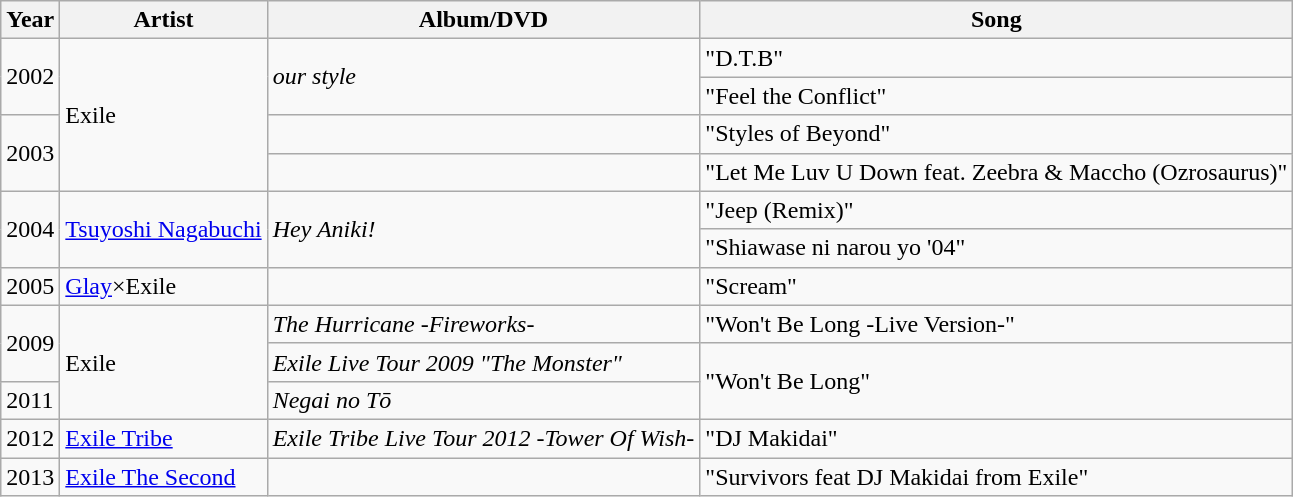<table class="wikitable">
<tr>
<th>Year</th>
<th>Artist</th>
<th>Album/DVD</th>
<th>Song</th>
</tr>
<tr>
<td rowspan="2">2002</td>
<td rowspan="4">Exile</td>
<td rowspan="2"><em>our style</em></td>
<td>"D.T.B"</td>
</tr>
<tr>
<td>"Feel the Conflict"</td>
</tr>
<tr>
<td rowspan="2">2003</td>
<td></td>
<td>"Styles of Beyond"</td>
</tr>
<tr>
<td></td>
<td>"Let Me Luv U Down feat. Zeebra & Maccho (Ozrosaurus)"</td>
</tr>
<tr>
<td rowspan="2">2004</td>
<td rowspan="2"><a href='#'>Tsuyoshi Nagabuchi</a></td>
<td rowspan="2"><em>Hey Aniki!</em></td>
<td>"Jeep (Remix)"</td>
</tr>
<tr>
<td>"Shiawase ni narou yo '04"</td>
</tr>
<tr>
<td>2005</td>
<td><a href='#'>Glay</a>×Exile</td>
<td></td>
<td>"Scream"</td>
</tr>
<tr>
<td rowspan="2">2009</td>
<td rowspan="3">Exile</td>
<td><em>The Hurricane -Fireworks-</em></td>
<td>"Won't Be Long -Live Version-"</td>
</tr>
<tr>
<td><em>Exile Live Tour 2009 "The Monster"</em></td>
<td rowspan="2">"Won't Be Long"</td>
</tr>
<tr>
<td>2011</td>
<td><em>Negai no Tō</em></td>
</tr>
<tr>
<td>2012</td>
<td><a href='#'>Exile Tribe</a></td>
<td><em>Exile Tribe Live Tour 2012 -Tower Of Wish-</em></td>
<td>"DJ Makidai"</td>
</tr>
<tr>
<td>2013</td>
<td><a href='#'>Exile The Second</a></td>
<td></td>
<td>"Survivors feat DJ Makidai from Exile"</td>
</tr>
</table>
